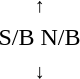<table style="text-align:center;">
<tr>
<td><small>  ↑ </small></td>
</tr>
<tr>
<td> <span>S/B N/B</span> </td>
</tr>
<tr>
<td><small> ↓  </small></td>
</tr>
</table>
